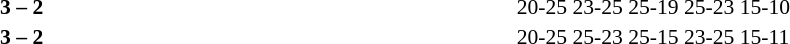<table width=100% cellspacing=1>
<tr>
<th width=20%></th>
<th width=12%></th>
<th width=20%></th>
<th width=33%></th>
<td></td>
</tr>
<tr style=font-size:90%>
<td align=right><strong></strong></td>
<td align=center><strong>3 – 2</strong></td>
<td></td>
<td>20-25 23-25 25-19 25-23 15-10</td>
<td></td>
</tr>
<tr style=font-size:90%>
<td align=right><strong></strong></td>
<td align=center><strong>3 – 2</strong></td>
<td></td>
<td>20-25 25-23 25-15 23-25 15-11</td>
</tr>
</table>
